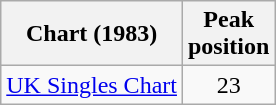<table class="wikitable">
<tr>
<th>Chart (1983)</th>
<th>Peak<br>position</th>
</tr>
<tr>
<td><a href='#'>UK Singles Chart</a></td>
<td style="text-align:center;">23</td>
</tr>
</table>
